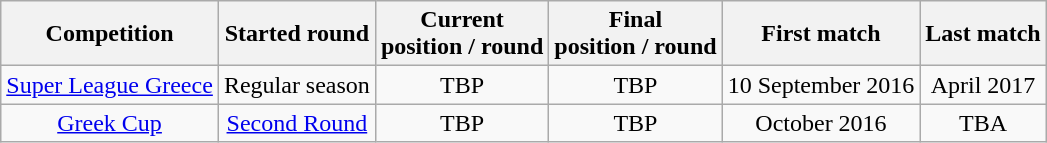<table class="wikitable" style="text-align:center">
<tr>
<th>Competition</th>
<th>Started round</th>
<th>Current<br>position / round</th>
<th>Final<br>position / round</th>
<th>First match</th>
<th>Last match</th>
</tr>
<tr>
<td><a href='#'>Super League Greece</a></td>
<td>Regular season</td>
<td>TBP</td>
<td>TBP</td>
<td>10 September 2016</td>
<td>April 2017</td>
</tr>
<tr>
<td><a href='#'>Greek Cup</a></td>
<td><a href='#'>Second Round</a></td>
<td>TBP</td>
<td>TBP</td>
<td>October 2016</td>
<td>TBA</td>
</tr>
</table>
